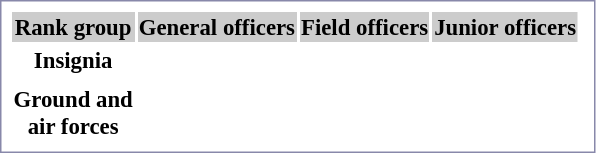<table style="border:1px solid #8888aa; background:#fff; padding:5px; font-size:95%; margin:0 12px 12px 0;">
<tr style="background-color:#CCCCCC;">
<th>Rank group</th>
<th colspan=4>General officers</th>
<th colspan=3>Field officers</th>
<th colspan=4>Junior officers</th>
</tr>
<tr style="text-align:center;">
<th>Insignia</th>
<td></td>
<td></td>
<td></td>
<td></td>
<td></td>
<td></td>
<td></td>
<td></td>
<td></td>
<td></td>
<td></td>
<td></td>
</tr>
<tr style="text-align:center;">
<th colspan=12></th>
</tr>
<tr style="text-align:center;">
<th>Ground and<br>air forces</th>
<td></td>
<td></td>
<td></td>
<td></td>
<td></td>
<td></td>
<td></td>
<td></td>
<td></td>
<td></td>
<td></td>
</tr>
</table>
